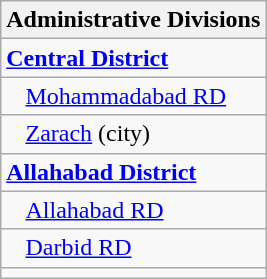<table class="wikitable">
<tr>
<th>Administrative Divisions</th>
</tr>
<tr>
<td><strong><a href='#'>Central District</a></strong></td>
</tr>
<tr>
<td style="padding-left: 1em;"><a href='#'>Mohammadabad RD</a></td>
</tr>
<tr>
<td style="padding-left: 1em;"><a href='#'>Zarach</a> (city)</td>
</tr>
<tr>
<td><strong><a href='#'>Allahabad District</a></strong></td>
</tr>
<tr>
<td style="padding-left: 1em;"><a href='#'>Allahabad RD</a></td>
</tr>
<tr>
<td style="padding-left: 1em;"><a href='#'>Darbid RD</a></td>
</tr>
<tr>
<td colspan=1></td>
</tr>
</table>
